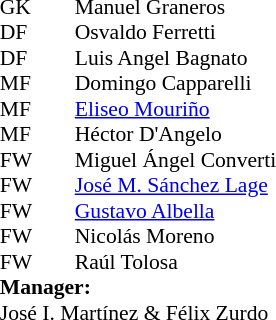<table style="font-size: 90%; margin:0.5em auto;" cellspacing="0" cellpadding="0">
<tr>
<th width=25></th>
<th width=25></th>
</tr>
<tr>
<td>GK</td>
<td></td>
<td> Manuel Graneros</td>
</tr>
<tr>
<td>DF</td>
<td></td>
<td> Osvaldo Ferretti</td>
</tr>
<tr>
<td>DF</td>
<td></td>
<td> Luis Angel Bagnato</td>
</tr>
<tr>
<td>MF</td>
<td></td>
<td> Domingo Capparelli</td>
</tr>
<tr>
<td>MF</td>
<td></td>
<td> <a href='#'>Eliseo Mouriño</a></td>
</tr>
<tr>
<td>MF</td>
<td></td>
<td> Héctor D'Angelo</td>
</tr>
<tr>
<td>FW</td>
<td></td>
<td> Miguel Ángel Converti</td>
</tr>
<tr>
<td>FW</td>
<td></td>
<td> <a href='#'>José M. Sánchez Lage</a></td>
</tr>
<tr>
<td>FW</td>
<td></td>
<td> <a href='#'>Gustavo Albella</a></td>
</tr>
<tr>
<td>FW</td>
<td></td>
<td> Nicolás Moreno</td>
</tr>
<tr>
<td>FW</td>
<td></td>
<td> Raúl Tolosa</td>
</tr>
<tr>
<td colspan=3><strong>Manager:</strong></td>
</tr>
<tr>
<td colspan=4> José I. Martínez & Félix Zurdo</td>
</tr>
</table>
